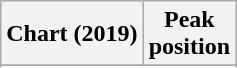<table class="wikitable sortable plainrowheaders" style="text-align:center">
<tr>
<th scope="col">Chart (2019)</th>
<th scope="col">Peak<br>position</th>
</tr>
<tr>
</tr>
<tr>
</tr>
</table>
